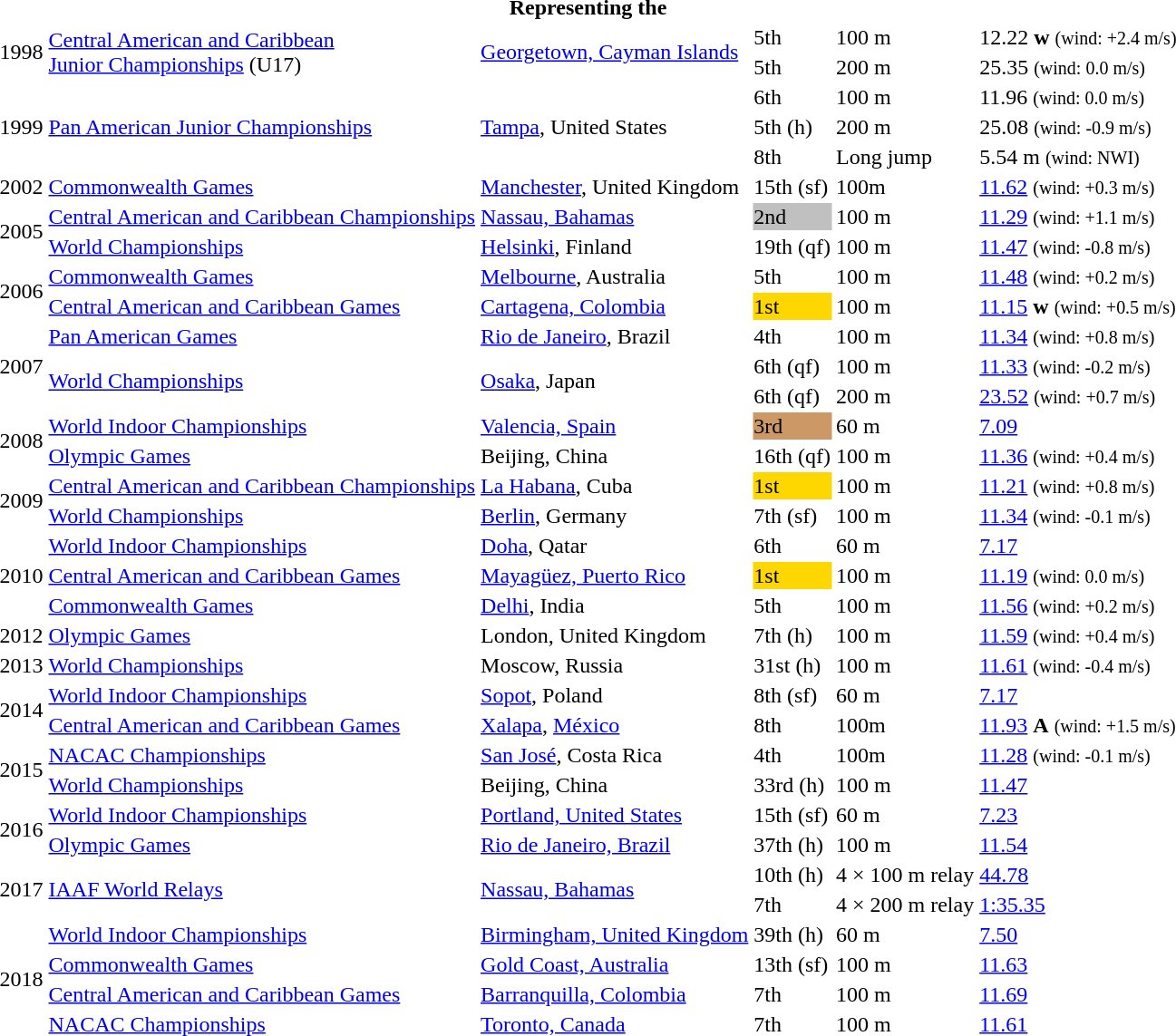<table>
<tr>
<th colspan="6">Representing the </th>
</tr>
<tr>
<td rowspan=2>1998</td>
<td rowspan=2><a href='#'>Central American and Caribbean<br>Junior Championships</a> (U17)</td>
<td rowspan=2><a href='#'>Georgetown, Cayman Islands</a></td>
<td>5th</td>
<td>100 m</td>
<td>12.22 <strong>w</strong> <small>(wind: +2.4 m/s)</small></td>
</tr>
<tr>
<td>5th</td>
<td>200 m</td>
<td>25.35 <small>(wind: 0.0 m/s)</small></td>
</tr>
<tr>
<td rowspan=3>1999</td>
<td rowspan=3><a href='#'>Pan American Junior Championships</a></td>
<td rowspan=3><a href='#'>Tampa</a>, United States</td>
<td>6th</td>
<td>100 m</td>
<td>11.96 <small>(wind: 0.0 m/s)</small></td>
</tr>
<tr>
<td>5th (h)</td>
<td>200 m</td>
<td>25.08 <small>(wind: -0.9 m/s)</small></td>
</tr>
<tr>
<td>8th</td>
<td>Long jump</td>
<td>5.54 m <small>(wind: NWI)</small></td>
</tr>
<tr>
<td>2002</td>
<td><a href='#'>Commonwealth Games</a></td>
<td><a href='#'>Manchester</a>, United Kingdom</td>
<td>15th (sf)</td>
<td>100m</td>
<td><a href='#'>11.62</a> <small>(wind: +0.3 m/s)</small></td>
</tr>
<tr>
<td rowspan=2>2005</td>
<td><a href='#'>Central American and Caribbean Championships</a></td>
<td><a href='#'>Nassau, Bahamas</a></td>
<td bgcolor=silver>2nd</td>
<td>100 m</td>
<td><a href='#'>11.29</a> <small>(wind: +1.1 m/s)</small></td>
</tr>
<tr>
<td><a href='#'>World Championships</a></td>
<td><a href='#'>Helsinki</a>, Finland</td>
<td>19th (qf)</td>
<td>100 m</td>
<td><a href='#'>11.47</a> <small>(wind: -0.8 m/s)</small></td>
</tr>
<tr>
<td rowspan=2>2006</td>
<td><a href='#'>Commonwealth Games</a></td>
<td><a href='#'>Melbourne</a>, Australia</td>
<td>5th</td>
<td>100 m</td>
<td><a href='#'>11.48</a> <small>(wind: +0.2 m/s)</small></td>
</tr>
<tr>
<td><a href='#'>Central American and Caribbean Games</a></td>
<td><a href='#'>Cartagena, Colombia</a></td>
<td bgcolor=gold>1st</td>
<td>100 m</td>
<td><a href='#'>11.15</a> <strong>w</strong> <small>(wind: +0.5 m/s)</small></td>
</tr>
<tr>
<td rowspan=3>2007</td>
<td><a href='#'>Pan American Games</a></td>
<td><a href='#'>Rio de Janeiro</a>, Brazil</td>
<td>4th</td>
<td>100 m</td>
<td><a href='#'>11.34</a> <small>(wind: +0.8 m/s)</small></td>
</tr>
<tr>
<td rowspan=2><a href='#'>World Championships</a></td>
<td rowspan=2><a href='#'>Osaka</a>, Japan</td>
<td>6th (qf)</td>
<td>100 m</td>
<td><a href='#'>11.33</a> <small>(wind: -0.2 m/s)</small></td>
</tr>
<tr>
<td>6th (qf)</td>
<td>200 m</td>
<td><a href='#'>23.52</a> <small>(wind: +0.7 m/s)</small></td>
</tr>
<tr>
<td rowspan=2>2008</td>
<td><a href='#'>World Indoor Championships</a></td>
<td><a href='#'>Valencia, Spain</a></td>
<td bgcolor="cc9966">3rd</td>
<td>60 m</td>
<td><a href='#'>7.09</a></td>
</tr>
<tr>
<td><a href='#'>Olympic Games</a></td>
<td>Beijing, China</td>
<td>16th (qf)</td>
<td>100 m</td>
<td><a href='#'>11.36</a> <small>(wind: +0.4 m/s)</small></td>
</tr>
<tr>
<td rowspan=2>2009</td>
<td><a href='#'>Central American and Caribbean Championships</a></td>
<td><a href='#'>La Habana</a>, Cuba</td>
<td bgcolor=gold>1st</td>
<td>100 m</td>
<td><a href='#'>11.21</a> <small>(wind: +0.8 m/s)</small></td>
</tr>
<tr>
<td><a href='#'>World Championships</a></td>
<td><a href='#'>Berlin</a>, Germany</td>
<td>7th (sf)</td>
<td>100 m</td>
<td><a href='#'>11.34</a> <small>(wind: -0.1 m/s)</small></td>
</tr>
<tr>
<td rowspan=3>2010</td>
<td><a href='#'>World Indoor Championships</a></td>
<td><a href='#'>Doha</a>, Qatar</td>
<td>6th</td>
<td>60 m</td>
<td><a href='#'>7.17</a></td>
</tr>
<tr>
<td><a href='#'>Central American and Caribbean Games</a></td>
<td><a href='#'>Mayagüez, Puerto Rico</a></td>
<td bgcolor=gold>1st</td>
<td>100 m</td>
<td><a href='#'>11.19</a> <small>(wind: 0.0 m/s)</small></td>
</tr>
<tr>
<td><a href='#'>Commonwealth Games</a></td>
<td><a href='#'>Delhi</a>, India</td>
<td>5th</td>
<td>100 m</td>
<td><a href='#'>11.56</a> <small>(wind: +0.2 m/s)</small></td>
</tr>
<tr>
<td>2012</td>
<td><a href='#'>Olympic Games</a></td>
<td>London, United Kingdom</td>
<td>7th (h)</td>
<td>100 m</td>
<td><a href='#'>11.59</a> <small>(wind: +0.4 m/s)</small></td>
</tr>
<tr>
<td>2013</td>
<td><a href='#'>World Championships</a></td>
<td>Moscow, Russia</td>
<td>31st (h)</td>
<td>100 m</td>
<td><a href='#'>11.61</a> <small>(wind: -0.4 m/s)</small></td>
</tr>
<tr>
<td rowspan=2>2014</td>
<td><a href='#'>World Indoor Championships</a></td>
<td><a href='#'>Sopot</a>, Poland</td>
<td>8th (sf)</td>
<td>60 m</td>
<td><a href='#'>7.17</a></td>
</tr>
<tr>
<td><a href='#'>Central American and Caribbean Games</a></td>
<td><a href='#'>Xalapa</a>, <a href='#'>México</a></td>
<td>8th</td>
<td>100m</td>
<td><a href='#'>11.93</a>  <strong>A</strong> <small>(wind: +1.5 m/s)</small></td>
</tr>
<tr>
<td rowspan=2>2015</td>
<td><a href='#'>NACAC Championships</a></td>
<td><a href='#'>San José</a>, Costa Rica</td>
<td>4th</td>
<td>100m</td>
<td><a href='#'>11.28</a> <small>(wind: -0.1 m/s)</small></td>
</tr>
<tr>
<td><a href='#'>World Championships</a></td>
<td>Beijing, China</td>
<td>33rd (h)</td>
<td>100 m</td>
<td><a href='#'>11.47</a></td>
</tr>
<tr>
<td rowspan=2>2016</td>
<td><a href='#'>World Indoor Championships</a></td>
<td><a href='#'>Portland, United States</a></td>
<td>15th (sf)</td>
<td>60 m</td>
<td><a href='#'>7.23</a></td>
</tr>
<tr>
<td><a href='#'>Olympic Games</a></td>
<td><a href='#'>Rio de Janeiro, Brazil</a></td>
<td>37th (h)</td>
<td>100 m</td>
<td><a href='#'>11.54</a></td>
</tr>
<tr>
<td rowspan=2>2017</td>
<td rowspan=2><a href='#'>IAAF World Relays</a></td>
<td rowspan=2><a href='#'>Nassau, Bahamas</a></td>
<td>10th (h)</td>
<td>4 × 100 m relay</td>
<td><a href='#'>44.78</a></td>
</tr>
<tr>
<td>7th</td>
<td>4 × 200 m relay</td>
<td><a href='#'>1:35.35</a></td>
</tr>
<tr>
<td rowspan=4>2018</td>
<td><a href='#'>World Indoor Championships</a></td>
<td><a href='#'>Birmingham, United Kingdom</a></td>
<td>39th (h)</td>
<td>60 m</td>
<td><a href='#'>7.50</a></td>
</tr>
<tr>
<td><a href='#'>Commonwealth Games</a></td>
<td><a href='#'>Gold Coast, Australia</a></td>
<td>13th (sf)</td>
<td>100 m</td>
<td><a href='#'>11.63</a></td>
</tr>
<tr>
<td><a href='#'>Central American and Caribbean Games</a></td>
<td><a href='#'>Barranquilla, Colombia</a></td>
<td>7th</td>
<td>100 m</td>
<td><a href='#'>11.69</a></td>
</tr>
<tr>
<td><a href='#'>NACAC Championships</a></td>
<td><a href='#'>Toronto, Canada</a></td>
<td>7th</td>
<td>100 m</td>
<td><a href='#'>11.61</a></td>
</tr>
</table>
